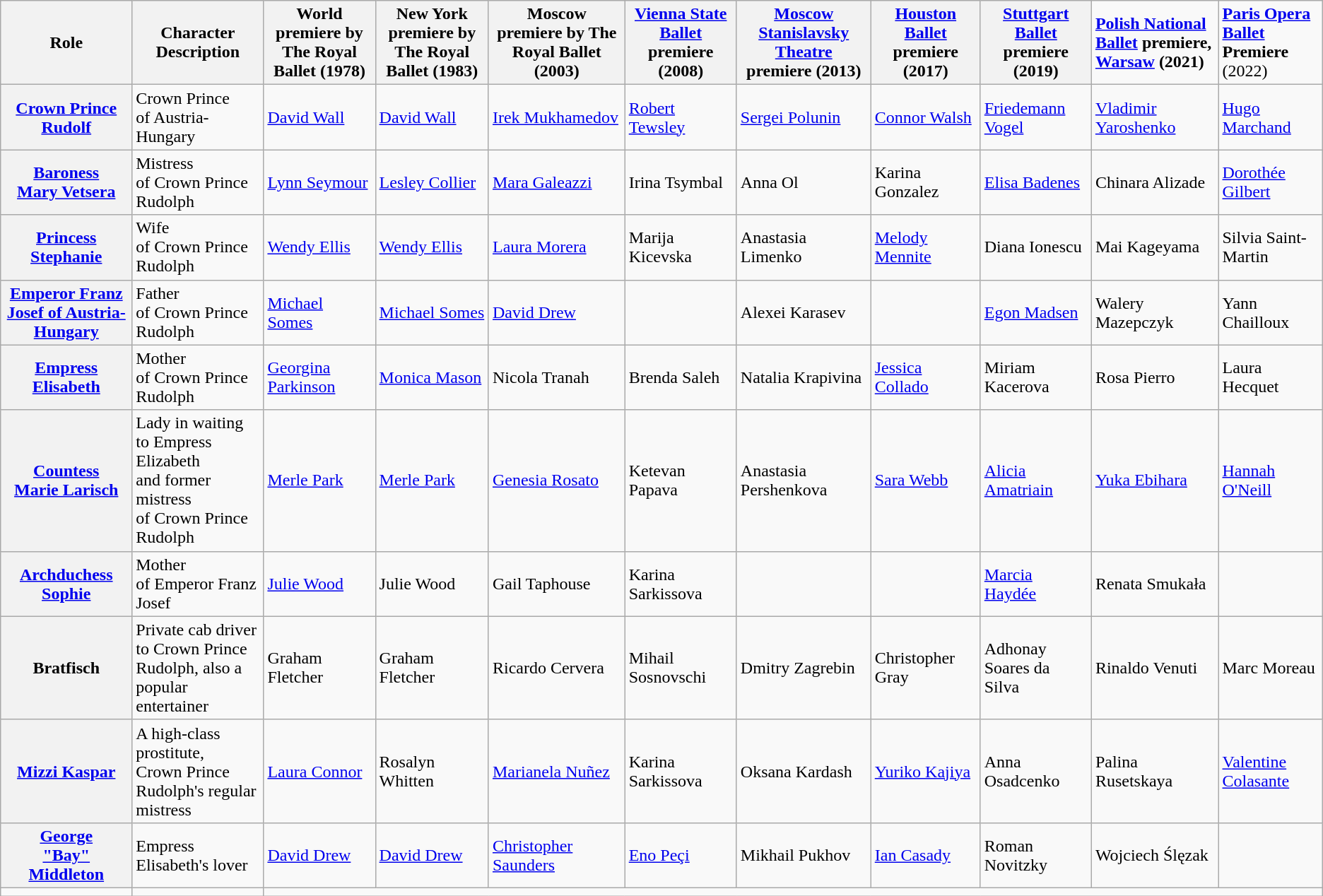<table class="wikitable">
<tr>
<th><strong>Role</strong></th>
<th>Character Description</th>
<th>World premiere by The Royal Ballet (1978)</th>
<th>New York premiere by The Royal Ballet (1983)</th>
<th>Moscow premiere by The Royal Ballet (2003)</th>
<th><a href='#'>Vienna State Ballet</a> premiere (2008)</th>
<th><a href='#'>Moscow Stanislavsky Theatre</a> premiere (2013)</th>
<th><a href='#'>Houston Ballet</a> premiere (2017)</th>
<th><a href='#'>Stuttgart Ballet</a> premiere (2019)</th>
<td><strong><a href='#'>Polish National Ballet</a> premiere, <a href='#'>Warsaw</a> (2021)</strong></td>
<td><strong><a href='#'>Paris Opera Ballet</a> Premiere</strong> (2022)</td>
</tr>
<tr>
<th><a href='#'>Crown Prince Rudolf</a></th>
<td>Crown Prince<br>of Austria-Hungary</td>
<td><a href='#'>David Wall</a></td>
<td><a href='#'>David Wall</a></td>
<td><a href='#'>Irek Mukhamedov</a></td>
<td><a href='#'>Robert Tewsley</a></td>
<td><a href='#'>Sergei Polunin</a></td>
<td><a href='#'>Connor Walsh</a></td>
<td><a href='#'>Friedemann Vogel</a></td>
<td><a href='#'>Vladimir Yaroshenko</a></td>
<td><a href='#'>Hugo Marchand</a></td>
</tr>
<tr>
<th><a href='#'>Baroness</a><br><a href='#'>Mary Vetsera</a></th>
<td>Mistress<br>of Crown Prince Rudolph</td>
<td><a href='#'>Lynn Seymour</a></td>
<td><a href='#'>Lesley Collier</a></td>
<td><a href='#'>Mara Galeazzi</a></td>
<td>Irina Tsymbal</td>
<td>Anna Ol</td>
<td>Karina Gonzalez</td>
<td><a href='#'>Elisa Badenes</a></td>
<td>Chinara Alizade</td>
<td><a href='#'>Dorothée Gilbert</a></td>
</tr>
<tr>
<th><a href='#'>Princess Stephanie</a></th>
<td>Wife<br>of Crown Prince Rudolph</td>
<td><a href='#'>Wendy Ellis</a></td>
<td><a href='#'>Wendy Ellis</a></td>
<td><a href='#'>Laura Morera</a></td>
<td>Marija Kicevska</td>
<td>Anastasia Limenko</td>
<td><a href='#'>Melody Mennite</a></td>
<td>Diana Ionescu</td>
<td>Mai Kageyama</td>
<td>Silvia Saint-Martin</td>
</tr>
<tr>
<th><a href='#'>Emperor Franz Josef of Austria-Hungary</a></th>
<td>Father<br>of Crown Prince Rudolph</td>
<td><a href='#'>Michael Somes</a></td>
<td><a href='#'>Michael Somes</a></td>
<td><a href='#'>David Drew</a></td>
<td></td>
<td>Alexei Karasev</td>
<td></td>
<td><a href='#'>Egon Madsen</a></td>
<td>Walery Mazepczyk</td>
<td>Yann Chailloux</td>
</tr>
<tr>
<th><a href='#'>Empress Elisabeth</a></th>
<td>Mother<br>of Crown Prince Rudolph</td>
<td><a href='#'>Georgina Parkinson</a></td>
<td><a href='#'>Monica Mason</a></td>
<td>Nicola Tranah</td>
<td>Brenda Saleh</td>
<td>Natalia Krapivina</td>
<td><a href='#'>Jessica Collado</a></td>
<td>Miriam Kacerova</td>
<td>Rosa Pierro</td>
<td>Laura Hecquet</td>
</tr>
<tr>
<th><a href='#'>Countess</a><br><a href='#'>Marie Larisch</a></th>
<td>Lady in waiting<br>to Empress Elizabeth<br>and former mistress<br>of Crown Prince Rudolph</td>
<td><a href='#'>Merle Park</a></td>
<td><a href='#'>Merle Park</a></td>
<td><a href='#'>Genesia Rosato</a></td>
<td>Ketevan Papava</td>
<td>Anastasia Pershenkova</td>
<td><a href='#'>Sara Webb</a></td>
<td><a href='#'>Alicia Amatriain</a></td>
<td><a href='#'>Yuka Ebihara</a></td>
<td><a href='#'>Hannah O'Neill</a></td>
</tr>
<tr>
<th><a href='#'>Archduchess Sophie</a></th>
<td>Mother<br>of Emperor Franz Josef</td>
<td><a href='#'>Julie Wood</a></td>
<td>Julie Wood</td>
<td>Gail Taphouse</td>
<td>Karina Sarkissova</td>
<td></td>
<td></td>
<td><a href='#'>Marcia Haydée</a></td>
<td>Renata Smukała</td>
<td></td>
</tr>
<tr>
<th>Bratfisch</th>
<td>Private cab driver<br>to Crown Prince Rudolph, also a popular entertainer</td>
<td>Graham Fletcher</td>
<td>Graham Fletcher</td>
<td>Ricardo Cervera</td>
<td>Mihail Sosnovschi</td>
<td>Dmitry Zagrebin</td>
<td>Christopher Gray</td>
<td>Adhonay Soares da Silva</td>
<td>Rinaldo Venuti</td>
<td>Marc Moreau</td>
</tr>
<tr>
<th><a href='#'>Mizzi Kaspar</a></th>
<td>A high-class prostitute,<br>Crown Prince Rudolph's regular mistress</td>
<td><a href='#'>Laura Connor</a></td>
<td>Rosalyn Whitten</td>
<td><a href='#'>Marianela Nuñez</a></td>
<td>Karina Sarkissova</td>
<td>Oksana Kardash</td>
<td><a href='#'>Yuriko Kajiya</a></td>
<td>Anna Osadcenko</td>
<td>Palina Rusetskaya</td>
<td><a href='#'>Valentine Colasante</a></td>
</tr>
<tr>
<th><a href='#'>George</a><br><a href='#'>"Bay" Middleton</a></th>
<td>Empress Elisabeth's lover</td>
<td><a href='#'>David Drew</a></td>
<td><a href='#'>David Drew</a></td>
<td><a href='#'>Christopher Saunders</a></td>
<td><a href='#'>Eno Peçi</a></td>
<td>Mikhail Pukhov</td>
<td><a href='#'>Ian Casady</a></td>
<td>Roman Novitzky</td>
<td>Wojciech Ślęzak</td>
<td></td>
</tr>
<tr>
<td></td>
<td></td>
</tr>
</table>
